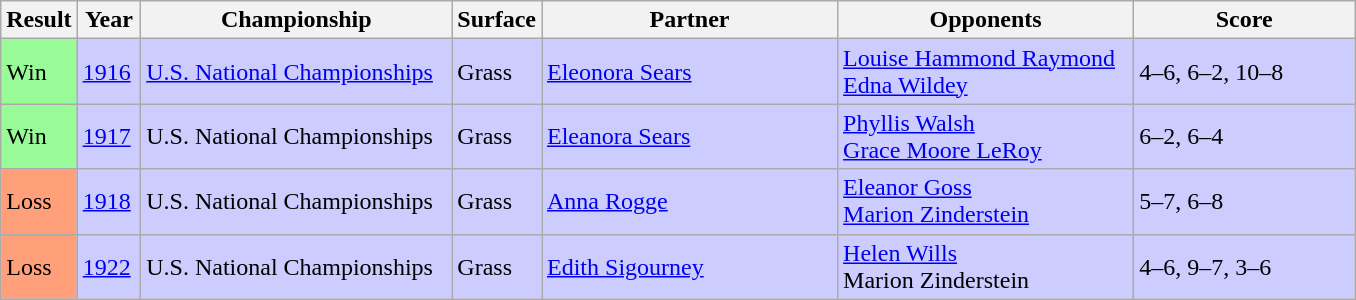<table class="sortable wikitable">
<tr>
<th style="width:40px">Result</th>
<th style="width:35px">Year</th>
<th style="width:200px">Championship</th>
<th style="width:50px">Surface</th>
<th style="width:190px">Partner</th>
<th style="width:190px">Opponents</th>
<th style="width:140px" class="unsortable">Score</th>
</tr>
<tr style="background:#ccf;">
<td style="background:#98fb98;">Win</td>
<td><a href='#'>1916</a></td>
<td><a href='#'>U.S. National Championships</a></td>
<td>Grass</td>
<td> <a href='#'>Eleonora Sears</a></td>
<td> <a href='#'>Louise Hammond Raymond</a><br> <a href='#'>Edna Wildey</a></td>
<td>4–6, 6–2, 10–8</td>
</tr>
<tr style="background:#ccf;">
<td style="background:#98fb98;">Win</td>
<td><a href='#'>1917</a></td>
<td>U.S. National Championships</td>
<td>Grass</td>
<td> <a href='#'>Eleanora Sears</a></td>
<td> <a href='#'>Phyllis Walsh</a><br> <a href='#'>Grace Moore LeRoy</a></td>
<td>6–2, 6–4</td>
</tr>
<tr style="background:#ccf;">
<td style="background:#ffa07a;">Loss</td>
<td><a href='#'>1918</a></td>
<td>U.S. National Championships</td>
<td>Grass</td>
<td> <a href='#'>Anna Rogge</a></td>
<td> <a href='#'>Eleanor Goss</a><br> <a href='#'>Marion Zinderstein</a></td>
<td>5–7, 6–8</td>
</tr>
<tr style="background:#ccf;">
<td style="background:#ffa07a;">Loss</td>
<td><a href='#'>1922</a></td>
<td>U.S. National Championships</td>
<td>Grass</td>
<td> <a href='#'>Edith Sigourney</a></td>
<td> <a href='#'>Helen Wills</a><br> Marion Zinderstein</td>
<td>4–6, 9–7, 3–6</td>
</tr>
</table>
